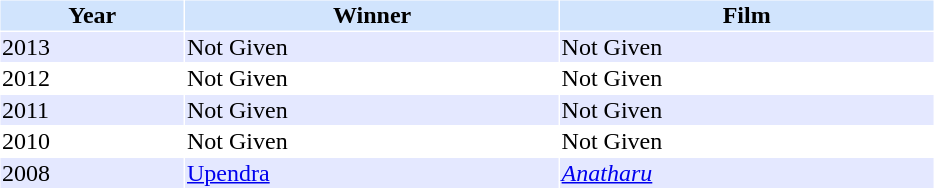<table cellspacing="1" cellpadding="1" border="0" width="50%">
<tr bgcolor="#d1e4fd">
<th>Year</th>
<th>Winner</th>
<th>Film</th>
</tr>
<tr bgcolor="#e4e8ff">
<td>2013</td>
<td>Not Given</td>
<td>Not Given</td>
</tr>
<tr>
<td>2012</td>
<td>Not Given</td>
<td>Not Given</td>
<td></td>
</tr>
<tr bgcolor="#e4e8ff">
<td>2011</td>
<td>Not Given</td>
<td>Not Given</td>
</tr>
<tr>
<td>2010</td>
<td>Not Given</td>
<td>Not Given</td>
</tr>
<tr bgcolor="#e4e8ff">
<td>2008</td>
<td><a href='#'>Upendra</a></td>
<td><em><a href='#'>Anatharu</a></em></td>
</tr>
</table>
